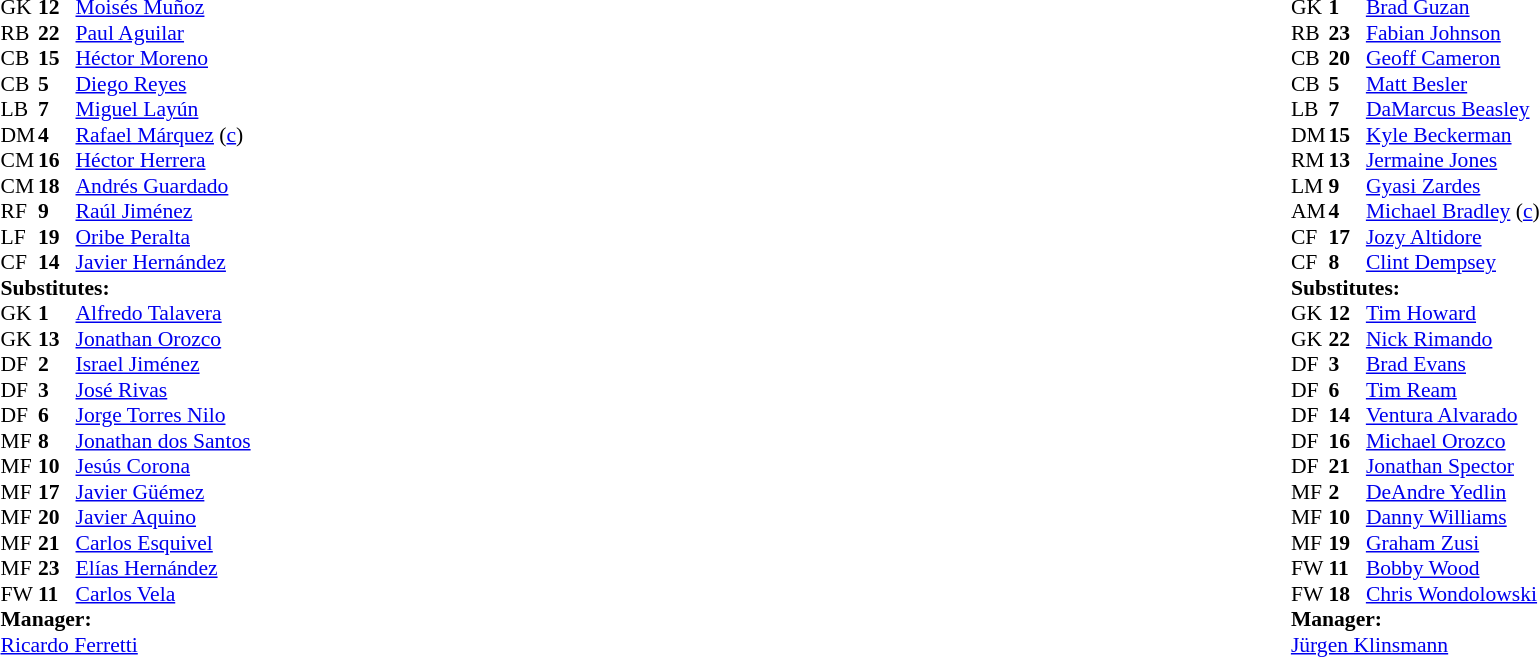<table width="100%">
<tr>
<td valign="top" width="40%"><br><table style="font-size:90%" cellspacing="0" cellpadding="0">
<tr>
<th width=25></th>
<th width=25></th>
</tr>
<tr>
<td>GK</td>
<td><strong>12</strong></td>
<td><a href='#'>Moisés Muñoz</a></td>
</tr>
<tr>
<td>RB</td>
<td><strong>22</strong></td>
<td><a href='#'>Paul Aguilar</a></td>
<td></td>
</tr>
<tr>
<td>CB</td>
<td><strong>15</strong></td>
<td><a href='#'>Héctor Moreno</a></td>
<td></td>
</tr>
<tr>
<td>CB</td>
<td><strong>5</strong></td>
<td><a href='#'>Diego Reyes</a></td>
</tr>
<tr>
<td>LB</td>
<td><strong>7</strong></td>
<td><a href='#'>Miguel Layún</a></td>
</tr>
<tr>
<td>DM</td>
<td><strong>4</strong></td>
<td><a href='#'>Rafael Márquez</a> (<a href='#'>c</a>)</td>
<td></td>
<td></td>
</tr>
<tr>
<td>CM</td>
<td><strong>16</strong></td>
<td><a href='#'>Héctor Herrera</a></td>
</tr>
<tr>
<td>CM</td>
<td><strong>18</strong></td>
<td><a href='#'>Andrés Guardado</a></td>
<td></td>
<td></td>
</tr>
<tr>
<td>RF</td>
<td><strong>9</strong></td>
<td><a href='#'>Raúl Jiménez</a></td>
</tr>
<tr>
<td>LF</td>
<td><strong>19</strong></td>
<td><a href='#'>Oribe Peralta</a></td>
<td></td>
</tr>
<tr>
<td>CF</td>
<td><strong>14</strong></td>
<td><a href='#'>Javier Hernández</a></td>
<td></td>
<td></td>
</tr>
<tr>
<td colspan=3><strong>Substitutes:</strong></td>
</tr>
<tr>
<td>GK</td>
<td><strong>1</strong></td>
<td><a href='#'>Alfredo Talavera</a></td>
</tr>
<tr>
<td>GK</td>
<td><strong>13</strong></td>
<td><a href='#'>Jonathan Orozco</a></td>
</tr>
<tr>
<td>DF</td>
<td><strong>2</strong></td>
<td><a href='#'>Israel Jiménez</a></td>
</tr>
<tr>
<td>DF</td>
<td><strong>3</strong></td>
<td><a href='#'>José Rivas</a></td>
<td></td>
<td></td>
</tr>
<tr>
<td>DF</td>
<td><strong>6</strong></td>
<td><a href='#'>Jorge Torres Nilo</a></td>
</tr>
<tr>
<td>MF</td>
<td><strong>8</strong></td>
<td><a href='#'>Jonathan dos Santos</a></td>
</tr>
<tr>
<td>MF</td>
<td><strong>10</strong></td>
<td><a href='#'>Jesús Corona</a></td>
<td></td>
<td></td>
</tr>
<tr>
<td>MF</td>
<td><strong>17</strong></td>
<td><a href='#'>Javier Güémez</a></td>
<td></td>
<td></td>
</tr>
<tr>
<td>MF</td>
<td><strong>20</strong></td>
<td><a href='#'>Javier Aquino</a></td>
</tr>
<tr>
<td>MF</td>
<td><strong>21</strong></td>
<td><a href='#'>Carlos Esquivel</a></td>
</tr>
<tr>
<td>MF</td>
<td><strong>23</strong></td>
<td><a href='#'>Elías Hernández</a></td>
</tr>
<tr>
<td>FW</td>
<td><strong>11</strong></td>
<td><a href='#'>Carlos Vela</a></td>
</tr>
<tr>
<td colspan=3><strong>Manager:</strong></td>
</tr>
<tr>
<td colspan=4> <a href='#'>Ricardo Ferretti</a></td>
</tr>
</table>
</td>
<td valign="top"></td>
<td valign="top" width="50%"><br><table style="font-size:90%;margin:auto" cellspacing="0" cellpadding="0">
<tr>
<th width=25></th>
<th width=25></th>
</tr>
<tr>
<td>GK</td>
<td><strong>1</strong></td>
<td><a href='#'>Brad Guzan</a></td>
</tr>
<tr>
<td>RB</td>
<td><strong>23</strong></td>
<td><a href='#'>Fabian Johnson</a></td>
<td></td>
<td></td>
</tr>
<tr>
<td>CB</td>
<td><strong>20</strong></td>
<td><a href='#'>Geoff Cameron</a></td>
</tr>
<tr>
<td>CB</td>
<td><strong>5</strong></td>
<td><a href='#'>Matt Besler</a></td>
<td></td>
</tr>
<tr>
<td>LB</td>
<td><strong>7</strong></td>
<td><a href='#'>DaMarcus Beasley</a></td>
</tr>
<tr>
<td>DM</td>
<td><strong>15</strong></td>
<td><a href='#'>Kyle Beckerman</a></td>
</tr>
<tr>
<td>RM</td>
<td><strong>13</strong></td>
<td><a href='#'>Jermaine Jones</a></td>
</tr>
<tr>
<td>LM</td>
<td><strong>9</strong></td>
<td><a href='#'>Gyasi Zardes</a></td>
<td></td>
<td></td>
</tr>
<tr>
<td>AM</td>
<td><strong>4</strong></td>
<td><a href='#'>Michael Bradley</a> (<a href='#'>c</a>) </td>
<td></td>
</tr>
<tr>
<td>CF</td>
<td><strong>17</strong></td>
<td><a href='#'>Jozy Altidore</a></td>
<td></td>
<td></td>
</tr>
<tr>
<td>CF</td>
<td><strong>8</strong></td>
<td><a href='#'>Clint Dempsey</a></td>
</tr>
<tr>
<td colspan=3><strong>Substitutes:</strong></td>
</tr>
<tr>
<td>GK</td>
<td><strong>12</strong></td>
<td><a href='#'>Tim Howard</a></td>
</tr>
<tr>
<td>GK</td>
<td><strong>22</strong></td>
<td><a href='#'>Nick Rimando</a></td>
</tr>
<tr>
<td>DF</td>
<td><strong>3</strong></td>
<td><a href='#'>Brad Evans</a></td>
<td></td>
<td></td>
</tr>
<tr>
<td>DF</td>
<td><strong>6</strong></td>
<td><a href='#'>Tim Ream</a></td>
</tr>
<tr>
<td>DF</td>
<td><strong>14</strong></td>
<td><a href='#'>Ventura Alvarado</a></td>
</tr>
<tr>
<td>DF</td>
<td><strong>16</strong></td>
<td><a href='#'>Michael Orozco</a></td>
</tr>
<tr>
<td>DF</td>
<td><strong>21</strong></td>
<td><a href='#'>Jonathan Spector</a></td>
</tr>
<tr>
<td>MF</td>
<td><strong>2</strong></td>
<td><a href='#'>DeAndre Yedlin</a></td>
<td></td>
<td></td>
</tr>
<tr>
<td>MF</td>
<td><strong>10</strong></td>
<td><a href='#'>Danny Williams</a></td>
</tr>
<tr>
<td>MF</td>
<td><strong>19</strong></td>
<td><a href='#'>Graham Zusi</a></td>
</tr>
<tr>
<td>FW</td>
<td><strong>11</strong></td>
<td><a href='#'>Bobby Wood</a></td>
<td></td>
<td></td>
</tr>
<tr>
<td>FW</td>
<td><strong>18</strong></td>
<td><a href='#'>Chris Wondolowski</a></td>
</tr>
<tr>
<td colspan=3><strong>Manager:</strong></td>
</tr>
<tr>
<td colspan=4> <a href='#'>Jürgen Klinsmann</a></td>
</tr>
</table>
</td>
</tr>
</table>
